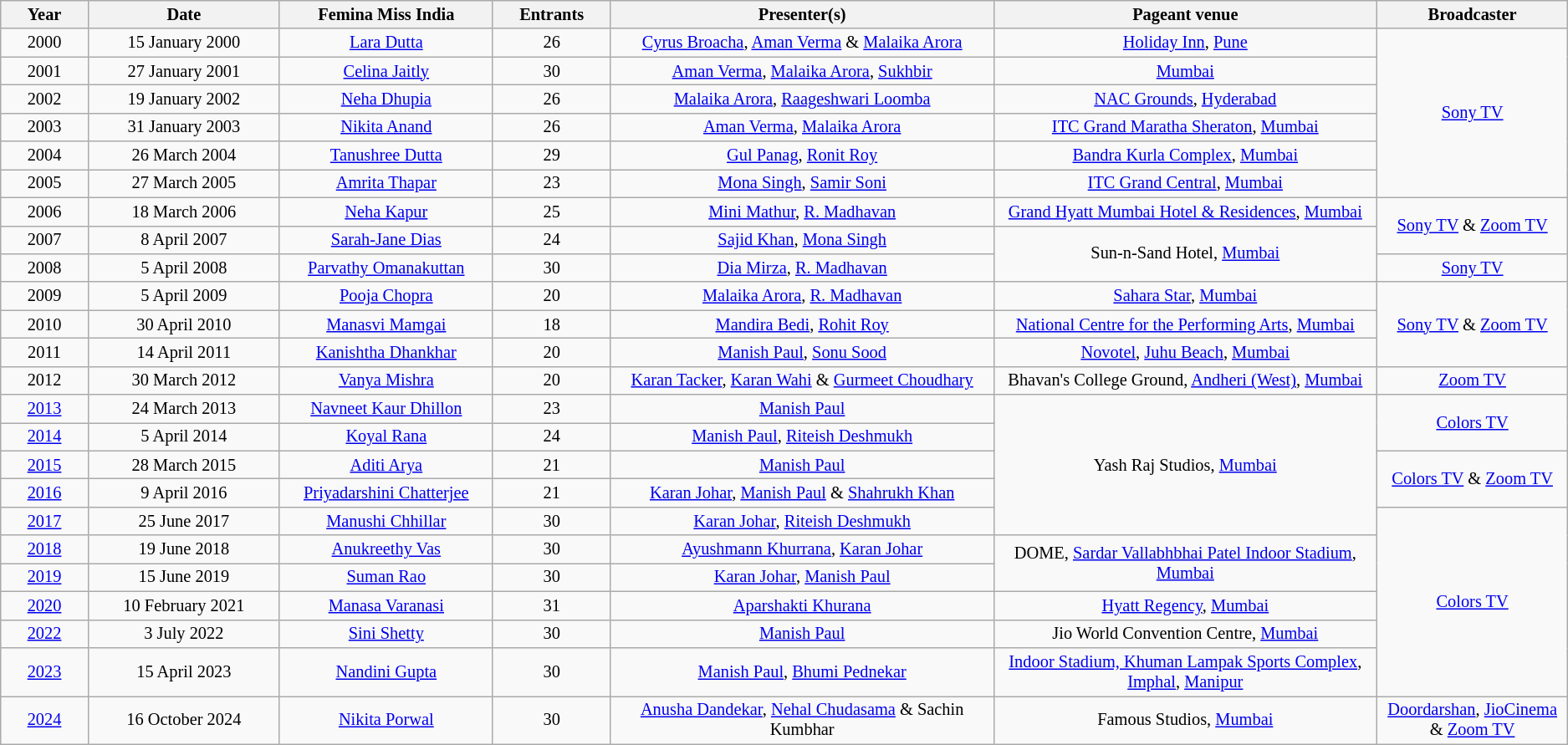<table class="wikitable" style="font-size: 85%; text-align:center">
<tr>
<th bgcolor="#efefef" width="2%">Year</th>
<th bgcolor="#efefef" width="5%">Date</th>
<th bgcolor="#efefef" width="5%">Femina Miss India</th>
<th bgcolor="#efefef" width="2%">Entrants</th>
<th bgcolor="#efefef" width="10%">Presenter(s)</th>
<th bgcolor="#efefef" width="10%">Pageant venue</th>
<th bgcolor="#efefef" width="4%">Broadcaster</th>
</tr>
<tr>
<td align=center>2000</td>
<td align=center>15 January 2000</td>
<td align=center><a href='#'>Lara Dutta</a></td>
<td align=center>26</td>
<td align=center><a href='#'>Cyrus Broacha</a>, <a href='#'>Aman Verma</a> & <a href='#'>Malaika Arora</a></td>
<td align=center><a href='#'>Holiday Inn</a>, <a href='#'>Pune</a></td>
<td align=center rowspan=6><a href='#'>Sony TV</a></td>
</tr>
<tr>
<td align=center>2001</td>
<td align=center>27 January 2001</td>
<td align=center><a href='#'>Celina Jaitly</a></td>
<td align=center>30</td>
<td align=center><a href='#'>Aman Verma</a>, <a href='#'>Malaika Arora</a>, <a href='#'>Sukhbir</a></td>
<td align=center><a href='#'>Mumbai</a></td>
</tr>
<tr>
<td align=center>2002</td>
<td align=center>19 January 2002</td>
<td align=center><a href='#'>Neha Dhupia</a></td>
<td align=center>26</td>
<td align=center><a href='#'>Malaika Arora</a>, <a href='#'>Raageshwari Loomba</a></td>
<td align=center><a href='#'>NAC Grounds</a>, <a href='#'>Hyderabad</a></td>
</tr>
<tr>
<td align=center>2003</td>
<td align=center>31 January 2003</td>
<td align=center><a href='#'>Nikita Anand</a></td>
<td align=center>26</td>
<td align=center><a href='#'>Aman Verma</a>, <a href='#'>Malaika Arora</a></td>
<td align=center><a href='#'>ITC Grand Maratha Sheraton</a>, <a href='#'>Mumbai</a></td>
</tr>
<tr>
<td align=center>2004</td>
<td align=center>26 March 2004</td>
<td align=center><a href='#'>Tanushree Dutta</a></td>
<td align=center>29</td>
<td align=center><a href='#'>Gul Panag</a>, <a href='#'>Ronit Roy</a></td>
<td align=center><a href='#'>Bandra Kurla Complex</a>, <a href='#'>Mumbai</a></td>
</tr>
<tr>
<td align=center>2005</td>
<td align=center>27 March 2005</td>
<td align=center><a href='#'>Amrita Thapar</a></td>
<td align=center>23</td>
<td align=center><a href='#'>Mona Singh</a>, <a href='#'>Samir Soni</a></td>
<td align=center><a href='#'>ITC Grand Central</a>, <a href='#'>Mumbai</a></td>
</tr>
<tr>
<td align=center>2006</td>
<td align=center>18 March 2006</td>
<td align=center><a href='#'>Neha Kapur</a></td>
<td align=center>25</td>
<td align=center><a href='#'>Mini Mathur</a>, <a href='#'>R. Madhavan</a></td>
<td align=center><a href='#'>Grand Hyatt Mumbai Hotel & Residences</a>, <a href='#'>Mumbai</a></td>
<td align=center rowspan=2><a href='#'>Sony TV</a> & <a href='#'>Zoom TV</a></td>
</tr>
<tr>
<td align=center>2007</td>
<td align=center>8 April 2007</td>
<td align=center><a href='#'>Sarah-Jane Dias</a></td>
<td align=center>24</td>
<td align=center><a href='#'>Sajid Khan</a>, <a href='#'>Mona Singh</a></td>
<td align=center rowspan=2>Sun-n-Sand Hotel, <a href='#'>Mumbai</a></td>
</tr>
<tr>
<td align=center>2008</td>
<td align=center>5 April 2008</td>
<td align=center><a href='#'>Parvathy Omanakuttan</a></td>
<td align=center>30</td>
<td align=center><a href='#'>Dia Mirza</a>, <a href='#'>R. Madhavan</a></td>
<td align=center><a href='#'>Sony TV</a></td>
</tr>
<tr>
<td align=center>2009</td>
<td align=center>5 April 2009</td>
<td align=center><a href='#'>Pooja Chopra</a></td>
<td align=center>20</td>
<td align=center><a href='#'>Malaika Arora</a>, <a href='#'>R. Madhavan</a></td>
<td align=center><a href='#'>Sahara Star</a>, <a href='#'>Mumbai</a></td>
<td align=center rowspan=3><a href='#'>Sony TV</a> & <a href='#'>Zoom TV</a></td>
</tr>
<tr>
<td align=center>2010</td>
<td align=center>30 April 2010</td>
<td align=center><a href='#'>Manasvi Mamgai</a></td>
<td align=center>18</td>
<td align=center><a href='#'>Mandira Bedi</a>, <a href='#'>Rohit Roy</a></td>
<td align=center><a href='#'>National Centre for the Performing Arts</a>, <a href='#'>Mumbai</a></td>
</tr>
<tr>
<td align=center>2011</td>
<td align=center>14 April 2011</td>
<td align=center><a href='#'>Kanishtha Dhankhar</a></td>
<td align=center>20</td>
<td align=center><a href='#'>Manish Paul</a>, <a href='#'>Sonu Sood</a></td>
<td align=center><a href='#'>Novotel</a>, <a href='#'>Juhu Beach</a>, <a href='#'>Mumbai</a></td>
</tr>
<tr>
<td align=center>2012</td>
<td align=center>30 March 2012</td>
<td align=center><a href='#'>Vanya Mishra</a></td>
<td align=center>20</td>
<td align=center><a href='#'>Karan Tacker</a>, <a href='#'>Karan Wahi</a> & <a href='#'>Gurmeet Choudhary</a></td>
<td align=center>Bhavan's College Ground, <a href='#'>Andheri (West)</a>, <a href='#'>Mumbai</a></td>
<td align=center><a href='#'>Zoom TV</a></td>
</tr>
<tr>
<td align=center><a href='#'>2013</a></td>
<td align=center>24 March 2013</td>
<td align=center><a href='#'>Navneet Kaur Dhillon</a></td>
<td align=center>23</td>
<td align=center><a href='#'>Manish Paul</a></td>
<td align=center rowspan=5>Yash Raj Studios, <a href='#'>Mumbai</a></td>
<td align=center rowspan=2><a href='#'>Colors TV</a></td>
</tr>
<tr>
<td align=center><a href='#'>2014</a></td>
<td align=center>5 April 2014</td>
<td align=center><a href='#'>Koyal Rana</a></td>
<td align=center>24</td>
<td align=center><a href='#'>Manish Paul</a>, <a href='#'>Riteish Deshmukh</a></td>
</tr>
<tr>
<td align=center><a href='#'>2015</a></td>
<td align=center>28 March 2015</td>
<td align=center><a href='#'>Aditi Arya</a></td>
<td align=center>21</td>
<td align=center><a href='#'>Manish Paul</a></td>
<td align=center rowspan=2><a href='#'>Colors TV</a> & <a href='#'>Zoom TV</a></td>
</tr>
<tr>
<td align=center><a href='#'>2016</a></td>
<td align=center>9 April 2016</td>
<td align=center><a href='#'>Priyadarshini Chatterjee</a></td>
<td align=center>21</td>
<td align=center><a href='#'>Karan Johar</a>, <a href='#'>Manish Paul</a> & <a href='#'>Shahrukh Khan</a></td>
</tr>
<tr>
<td align=center><a href='#'>2017</a></td>
<td align=center>25 June 2017</td>
<td align=center><a href='#'>Manushi Chhillar</a></td>
<td align=center>30</td>
<td align=center><a href='#'>Karan Johar</a>, <a href='#'>Riteish Deshmukh</a></td>
<td align=center rowspan=6><a href='#'>Colors TV</a></td>
</tr>
<tr>
<td align=center><a href='#'>2018</a></td>
<td align=center>19 June 2018</td>
<td align=center><a href='#'>Anukreethy Vas</a></td>
<td align=center>30</td>
<td align=center><a href='#'>Ayushmann Khurrana</a>, <a href='#'>Karan Johar</a></td>
<td align=center rowspan=2>DOME, <a href='#'>Sardar Vallabhbhai Patel Indoor Stadium</a>, <a href='#'>Mumbai</a></td>
</tr>
<tr>
<td align=center><a href='#'>2019</a></td>
<td align=center>15 June 2019</td>
<td align=center><a href='#'>Suman Rao</a></td>
<td align=center>30</td>
<td align=center><a href='#'>Karan Johar</a>, <a href='#'>Manish Paul</a></td>
</tr>
<tr>
<td align=center><a href='#'>2020</a></td>
<td align=center>10 February 2021</td>
<td align=center><a href='#'>Manasa Varanasi</a></td>
<td align=center>31</td>
<td align=center><a href='#'>Aparshakti Khurana</a></td>
<td align=center><a href='#'>Hyatt Regency</a>, <a href='#'>Mumbai</a></td>
</tr>
<tr>
<td align=center><a href='#'>2022</a></td>
<td align=center>3 July 2022</td>
<td align=center><a href='#'>Sini Shetty</a></td>
<td align=center>30</td>
<td align=center><a href='#'>Manish Paul</a></td>
<td align=center>Jio World Convention Centre, <a href='#'>Mumbai</a></td>
</tr>
<tr>
<td align=center><a href='#'>2023</a></td>
<td align=center>15 April 2023</td>
<td align=center><a href='#'>Nandini Gupta</a></td>
<td align=center>30</td>
<td align=center><a href='#'>Manish Paul</a>, <a href='#'>Bhumi Pednekar</a></td>
<td align=center><a href='#'>Indoor Stadium, Khuman Lampak Sports Complex</a>, <a href='#'>Imphal</a>, <a href='#'>Manipur</a></td>
</tr>
<tr>
<td align=center><a href='#'>2024</a></td>
<td align=center>16 October 2024</td>
<td align=center><a href='#'>Nikita Porwal</a></td>
<td align=center>30</td>
<td><a href='#'>Anusha Dandekar</a>, <a href='#'>Nehal Chudasama</a> & Sachin Kumbhar</td>
<td>Famous Studios, <a href='#'>Mumbai</a></td>
<td><a href='#'>Doordarshan</a>, <a href='#'>JioCinema</a> & <a href='#'>Zoom TV</a></td>
</tr>
</table>
